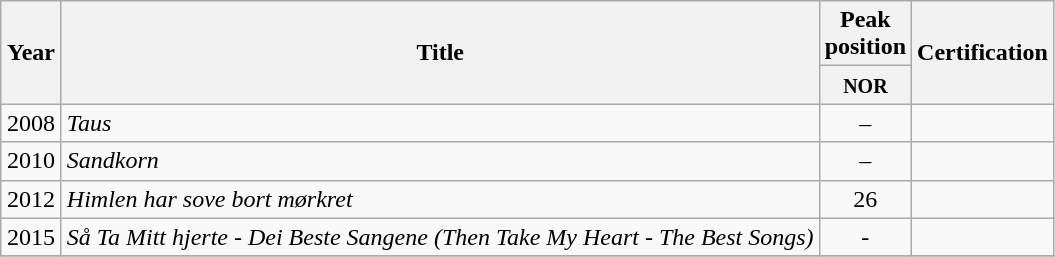<table class="wikitable">
<tr>
<th width="33" rowspan="2" style="text-align:center;">Year</th>
<th rowspan="2">Title</th>
<th colspan="1">Peak <br>position</th>
<th rowspan="2">Certification</th>
</tr>
<tr>
<th align="center"><small>NOR</small></th>
</tr>
<tr>
<td align="center">2008</td>
<td><em>Taus</em></td>
<td align="center">–</td>
<td></td>
</tr>
<tr>
<td align="center">2010</td>
<td><em>Sandkorn</em></td>
<td align="center">–</td>
<td></td>
</tr>
<tr>
<td align="center">2012</td>
<td><em>Himlen har sove bort mørkret</em></td>
<td align="center">26</td>
<td></td>
</tr>
<tr>
<td align="center">2015</td>
<td><em>Så Ta Mitt hjerte - Dei Beste Sangene (Then Take My Heart - The Best Songs)</em></td>
<td align="center">-</td>
<td></td>
</tr>
<tr>
</tr>
</table>
